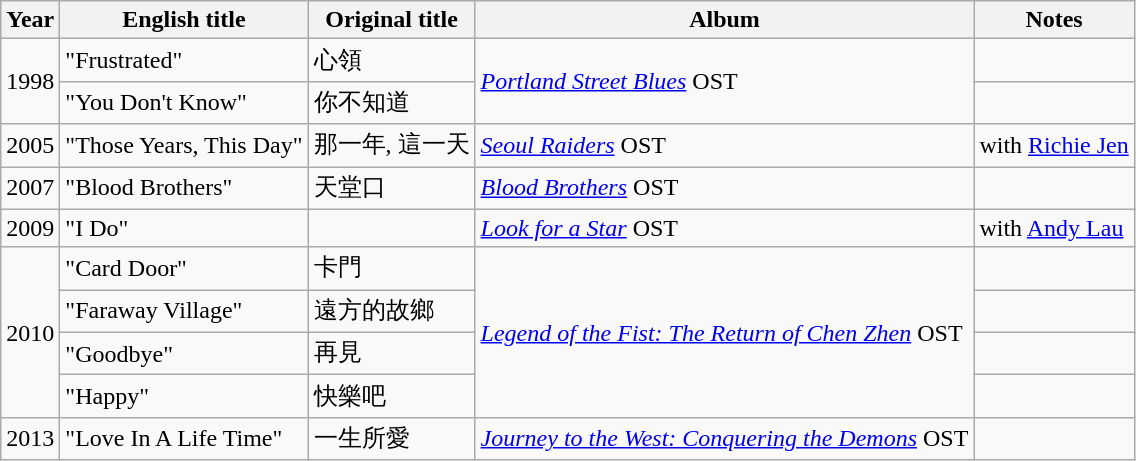<table class="wikitable sortable">
<tr>
<th>Year</th>
<th>English title</th>
<th>Original title</th>
<th>Album</th>
<th class="unsortable">Notes</th>
</tr>
<tr>
<td rowspan=2>1998</td>
<td>"Frustrated"</td>
<td>心領</td>
<td rowspan=2><em><a href='#'>Portland Street Blues</a></em> OST</td>
<td></td>
</tr>
<tr>
<td>"You Don't Know"</td>
<td>你不知道</td>
<td></td>
</tr>
<tr>
<td>2005</td>
<td>"Those Years, This Day"</td>
<td>那一年, 這一天</td>
<td><em><a href='#'>Seoul Raiders</a></em> OST</td>
<td>with <a href='#'>Richie Jen</a></td>
</tr>
<tr>
<td>2007</td>
<td>"Blood Brothers"</td>
<td>天堂口</td>
<td><em><a href='#'>Blood Brothers</a></em> OST</td>
<td></td>
</tr>
<tr>
<td>2009</td>
<td>"I Do"</td>
<td></td>
<td><em><a href='#'>Look for a Star</a></em> OST</td>
<td>with <a href='#'>Andy Lau</a></td>
</tr>
<tr>
<td rowspan=4>2010</td>
<td>"Card Door"</td>
<td>卡門</td>
<td rowspan=4><em><a href='#'>Legend of the Fist: The Return of Chen Zhen</a></em> OST</td>
<td></td>
</tr>
<tr>
<td>"Faraway Village"</td>
<td>遠方的故鄉</td>
<td></td>
</tr>
<tr>
<td>"Goodbye"</td>
<td>再見</td>
<td></td>
</tr>
<tr>
<td>"Happy"</td>
<td>快樂吧</td>
<td></td>
</tr>
<tr>
<td>2013</td>
<td>"Love In A Life Time"</td>
<td>一生所愛</td>
<td><em><a href='#'>Journey to the West: Conquering the Demons</a></em> OST</td>
<td></td>
</tr>
</table>
